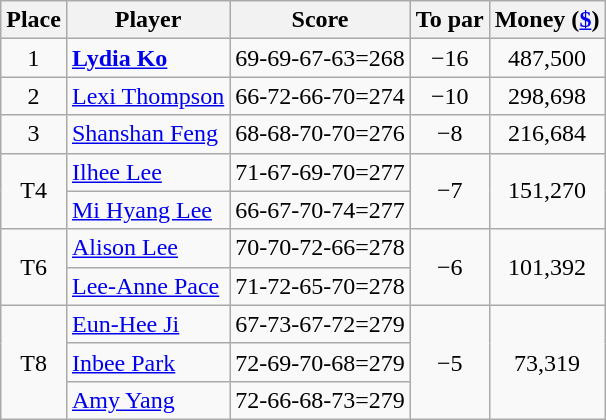<table class="wikitable">
<tr>
<th>Place</th>
<th>Player</th>
<th>Score</th>
<th>To par</th>
<th>Money (<a href='#'>$</a>)</th>
</tr>
<tr>
<td align=center>1</td>
<td> <strong><a href='#'>Lydia Ko</a></strong></td>
<td>69-69-67-63=268</td>
<td align=center>−16</td>
<td align=center>487,500</td>
</tr>
<tr>
<td align=center>2</td>
<td> <a href='#'>Lexi Thompson</a></td>
<td>66-72-66-70=274</td>
<td align=center>−10</td>
<td align=center>298,698</td>
</tr>
<tr>
<td align=center>3</td>
<td> <a href='#'>Shanshan Feng</a></td>
<td>68-68-70-70=276</td>
<td align=center>−8</td>
<td align=center>216,684</td>
</tr>
<tr>
<td rowspan=2 align=center>T4</td>
<td> <a href='#'>Ilhee Lee</a></td>
<td>71-67-69-70=277</td>
<td rowspan=2 align=center>−7</td>
<td rowspan=2 align=center>151,270</td>
</tr>
<tr>
<td> <a href='#'>Mi Hyang Lee</a></td>
<td>66-67-70-74=277</td>
</tr>
<tr>
<td rowspan=2 align=center>T6</td>
<td> <a href='#'>Alison Lee</a></td>
<td>70-70-72-66=278</td>
<td rowspan=2 align=center>−6</td>
<td rowspan=2 align=center>101,392</td>
</tr>
<tr>
<td> <a href='#'>Lee-Anne Pace</a></td>
<td>71-72-65-70=278</td>
</tr>
<tr>
<td rowspan=3 align=center>T8</td>
<td> <a href='#'>Eun-Hee Ji</a></td>
<td>67-73-67-72=279</td>
<td rowspan=3 align=center>−5</td>
<td rowspan=3 align=center>73,319</td>
</tr>
<tr>
<td> <a href='#'>Inbee Park</a></td>
<td>72-69-70-68=279</td>
</tr>
<tr>
<td> <a href='#'>Amy Yang</a></td>
<td>72-66-68-73=279</td>
</tr>
</table>
